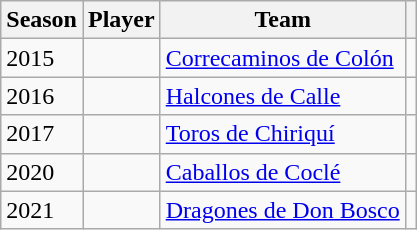<table class="wikitable">
<tr>
<th>Season</th>
<th>Player</th>
<th>Team</th>
<th></th>
</tr>
<tr>
<td>2015</td>
<td> </td>
<td><a href='#'>Correcaminos de Colón</a></td>
<td></td>
</tr>
<tr>
<td>2016</td>
<td> </td>
<td><a href='#'>Halcones de Calle</a></td>
<td></td>
</tr>
<tr>
<td>2017</td>
<td> </td>
<td><a href='#'>Toros de Chiriquí</a></td>
<td></td>
</tr>
<tr>
<td>2020</td>
<td> </td>
<td><a href='#'>Caballos de Coclé</a></td>
<td></td>
</tr>
<tr>
<td>2021</td>
<td> </td>
<td><a href='#'>Dragones de Don Bosco</a></td>
<td></td>
</tr>
</table>
